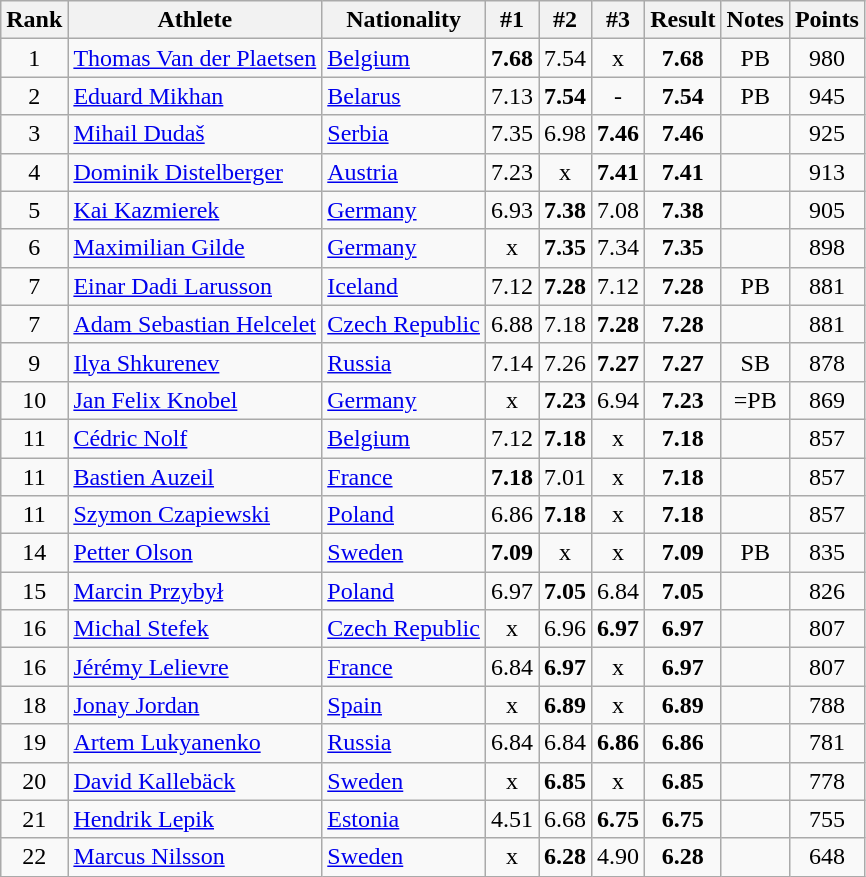<table class="wikitable sortable" style="text-align:center">
<tr>
<th>Rank</th>
<th>Athlete</th>
<th>Nationality</th>
<th>#1</th>
<th>#2</th>
<th>#3</th>
<th>Result</th>
<th>Notes</th>
<th>Points</th>
</tr>
<tr>
<td>1</td>
<td align="left"><a href='#'>Thomas Van der Plaetsen</a></td>
<td align=left> <a href='#'>Belgium</a></td>
<td><strong>7.68</strong></td>
<td>7.54</td>
<td>x</td>
<td><strong>7.68</strong></td>
<td>PB</td>
<td>980</td>
</tr>
<tr>
<td>2</td>
<td align="left"><a href='#'>Eduard Mikhan</a></td>
<td align=left> <a href='#'>Belarus</a></td>
<td>7.13</td>
<td><strong>7.54</strong></td>
<td>-</td>
<td><strong>7.54</strong></td>
<td>PB</td>
<td>945</td>
</tr>
<tr>
<td>3</td>
<td align="left"><a href='#'>Mihail Dudaš</a></td>
<td align=left> <a href='#'>Serbia</a></td>
<td>7.35</td>
<td>6.98</td>
<td><strong>7.46</strong></td>
<td><strong>7.46</strong></td>
<td></td>
<td>925</td>
</tr>
<tr>
<td>4</td>
<td align="left"><a href='#'>Dominik Distelberger</a></td>
<td align=left> <a href='#'>Austria</a></td>
<td>7.23</td>
<td>x</td>
<td><strong>7.41</strong></td>
<td><strong>7.41</strong></td>
<td></td>
<td>913</td>
</tr>
<tr>
<td>5</td>
<td align="left"><a href='#'>Kai Kazmierek</a></td>
<td align=left> <a href='#'>Germany</a></td>
<td>6.93</td>
<td><strong>7.38</strong></td>
<td>7.08</td>
<td><strong>7.38</strong></td>
<td></td>
<td>905</td>
</tr>
<tr>
<td>6</td>
<td align="left"><a href='#'>Maximilian Gilde</a></td>
<td align=left> <a href='#'>Germany</a></td>
<td>x</td>
<td><strong>7.35</strong></td>
<td>7.34</td>
<td><strong>7.35</strong></td>
<td></td>
<td>898</td>
</tr>
<tr>
<td>7</td>
<td align="left"><a href='#'>Einar Dadi Larusson</a></td>
<td align=left> <a href='#'>Iceland</a></td>
<td>7.12</td>
<td><strong>7.28</strong></td>
<td>7.12</td>
<td><strong>7.28</strong></td>
<td>PB</td>
<td>881</td>
</tr>
<tr>
<td>7</td>
<td align="left"><a href='#'>Adam Sebastian Helcelet</a></td>
<td align=left> <a href='#'>Czech Republic</a></td>
<td>6.88</td>
<td>7.18</td>
<td><strong>7.28</strong></td>
<td><strong>7.28</strong></td>
<td></td>
<td>881</td>
</tr>
<tr>
<td>9</td>
<td align="left"><a href='#'>Ilya Shkurenev</a></td>
<td align=left> <a href='#'>Russia</a></td>
<td>7.14</td>
<td>7.26</td>
<td><strong>7.27</strong></td>
<td><strong>7.27</strong></td>
<td>SB</td>
<td>878</td>
</tr>
<tr>
<td>10</td>
<td align="left"><a href='#'>Jan Felix Knobel</a></td>
<td align=left> <a href='#'>Germany</a></td>
<td>x</td>
<td><strong>7.23</strong></td>
<td>6.94</td>
<td><strong>7.23</strong></td>
<td>=PB</td>
<td>869</td>
</tr>
<tr>
<td>11</td>
<td align="left"><a href='#'>Cédric Nolf</a></td>
<td align=left> <a href='#'>Belgium</a></td>
<td>7.12</td>
<td><strong>7.18</strong></td>
<td>x</td>
<td><strong>7.18</strong></td>
<td></td>
<td>857</td>
</tr>
<tr>
<td>11</td>
<td align="left"><a href='#'>Bastien Auzeil</a></td>
<td align=left> <a href='#'>France</a></td>
<td><strong>7.18</strong></td>
<td>7.01</td>
<td>x</td>
<td><strong>7.18</strong></td>
<td></td>
<td>857</td>
</tr>
<tr>
<td>11</td>
<td align="left"><a href='#'>Szymon Czapiewski</a></td>
<td align=left> <a href='#'>Poland</a></td>
<td>6.86</td>
<td><strong>7.18</strong></td>
<td>x</td>
<td><strong>7.18</strong></td>
<td></td>
<td>857</td>
</tr>
<tr>
<td>14</td>
<td align="left"><a href='#'>Petter Olson</a></td>
<td align=left> <a href='#'>Sweden</a></td>
<td><strong>7.09</strong></td>
<td>x</td>
<td>x</td>
<td><strong>7.09</strong></td>
<td>PB</td>
<td>835</td>
</tr>
<tr>
<td>15</td>
<td align="left"><a href='#'>Marcin Przybył</a></td>
<td align=left> <a href='#'>Poland</a></td>
<td>6.97</td>
<td><strong>7.05</strong></td>
<td>6.84</td>
<td><strong>7.05</strong></td>
<td></td>
<td>826</td>
</tr>
<tr>
<td>16</td>
<td align="left"><a href='#'>Michal Stefek</a></td>
<td align=left> <a href='#'>Czech Republic</a></td>
<td>x</td>
<td>6.96</td>
<td><strong>6.97</strong></td>
<td><strong>6.97</strong></td>
<td></td>
<td>807</td>
</tr>
<tr>
<td>16</td>
<td align="left"><a href='#'>Jérémy Lelievre</a></td>
<td align=left> <a href='#'>France</a></td>
<td>6.84</td>
<td><strong>6.97</strong></td>
<td>x</td>
<td><strong>6.97</strong></td>
<td></td>
<td>807</td>
</tr>
<tr>
<td>18</td>
<td align="left"><a href='#'>Jonay Jordan</a></td>
<td align=left> <a href='#'>Spain</a></td>
<td>x</td>
<td><strong>6.89</strong></td>
<td>x</td>
<td><strong>6.89</strong></td>
<td></td>
<td>788</td>
</tr>
<tr>
<td>19</td>
<td align="left"><a href='#'>Artem Lukyanenko</a></td>
<td align=left> <a href='#'>Russia</a></td>
<td>6.84</td>
<td>6.84</td>
<td><strong>6.86</strong></td>
<td><strong>6.86</strong></td>
<td></td>
<td>781</td>
</tr>
<tr>
<td>20</td>
<td align="left"><a href='#'>David Kallebäck</a></td>
<td align=left> <a href='#'>Sweden</a></td>
<td>x</td>
<td><strong>6.85</strong></td>
<td>x</td>
<td><strong>6.85</strong></td>
<td></td>
<td>778</td>
</tr>
<tr>
<td>21</td>
<td align="left"><a href='#'>Hendrik Lepik</a></td>
<td align=left> <a href='#'>Estonia</a></td>
<td>4.51</td>
<td>6.68</td>
<td><strong>6.75</strong></td>
<td><strong>6.75</strong></td>
<td></td>
<td>755</td>
</tr>
<tr>
<td>22</td>
<td align="left"><a href='#'>Marcus Nilsson</a></td>
<td align=left> <a href='#'>Sweden</a></td>
<td>x</td>
<td><strong>6.28</strong></td>
<td>4.90</td>
<td><strong>6.28</strong></td>
<td></td>
<td>648</td>
</tr>
</table>
